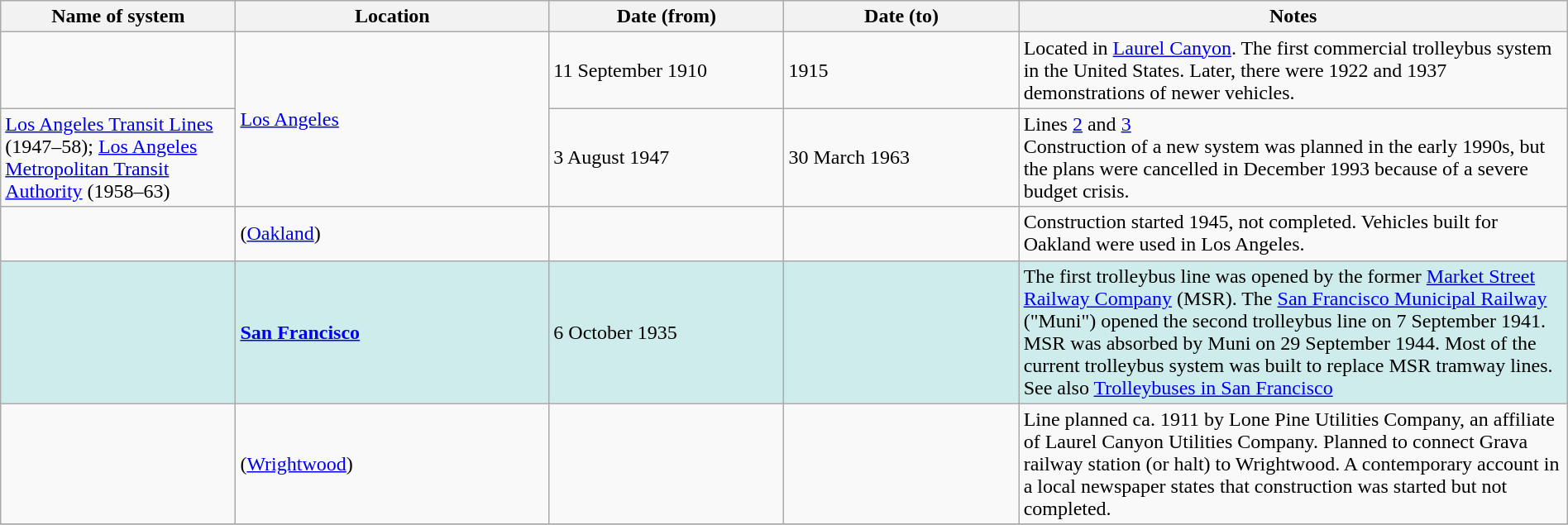<table class="wikitable" width=100%>
<tr>
<th width=15%>Name of system</th>
<th width=20%>Location</th>
<th width=15%>Date (from)</th>
<th width=15%>Date (to)</th>
<th width=35%>Notes</th>
</tr>
<tr>
<td> </td>
<td rowspan="2"><a href='#'>Los Angeles</a></td>
<td>11 September 1910</td>
<td>1915</td>
<td>Located in <a href='#'>Laurel Canyon</a>. The first commercial trolleybus system in the United States. Later, there were 1922 and 1937 demonstrations of newer vehicles.</td>
</tr>
<tr>
<td><a href='#'>Los Angeles Transit Lines</a> (1947–58); <a href='#'>Los Angeles Metropolitan Transit Authority</a> (1958–63)</td>
<td>3 August 1947</td>
<td>30 March 1963</td>
<td>Lines <a href='#'>2</a> and <a href='#'>3</a><br>Construction of a new system was planned in the early 1990s, but the plans were cancelled in December 1993 because of a severe budget crisis.</td>
</tr>
<tr>
<td> </td>
<td>(<a href='#'>Oakland</a>)</td>
<td> </td>
<td> </td>
<td>Construction started 1945, not completed. Vehicles built for Oakland were used in Los Angeles.</td>
</tr>
<tr style="background:#CFECEC">
<td> </td>
<td><strong><a href='#'>San Francisco</a></strong></td>
<td>6 October 1935</td>
<td> </td>
<td>The first trolleybus line was opened by the former <a href='#'>Market Street Railway Company</a> (MSR). The <a href='#'>San Francisco Municipal Railway</a> ("Muni") opened the second trolleybus line on 7 September 1941. MSR was absorbed by Muni on 29 September 1944. Most of the current trolleybus system was built to replace MSR tramway lines. See also <a href='#'>Trolleybuses in San Francisco</a></td>
</tr>
<tr>
<td> </td>
<td>(<a href='#'>Wrightwood</a>)</td>
<td> </td>
<td> </td>
<td>Line planned ca. 1911 by Lone Pine Utilities Company, an affiliate of Laurel Canyon Utilities Company. Planned to connect Grava railway station (or halt) to Wrightwood. A contemporary account in a local newspaper states that construction was started but not completed.</td>
</tr>
<tr>
</tr>
</table>
